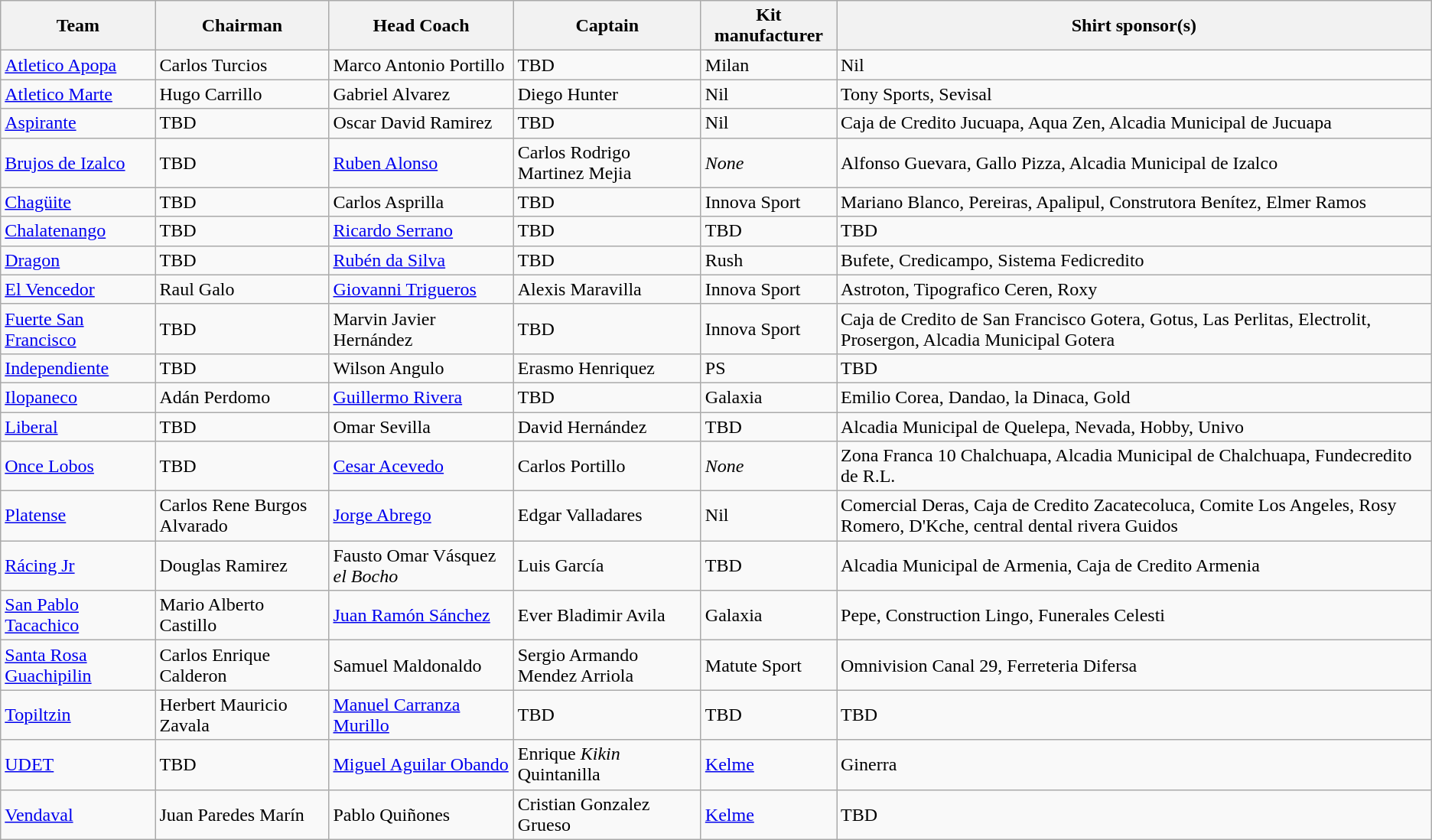<table class="wikitable sortable" style="text-align: left;">
<tr>
<th>Team</th>
<th>Chairman</th>
<th>Head Coach</th>
<th>Captain</th>
<th>Kit manufacturer</th>
<th>Shirt sponsor(s)</th>
</tr>
<tr>
<td><a href='#'>Atletico Apopa</a></td>
<td> Carlos Turcios</td>
<td> Marco Antonio Portillo</td>
<td> TBD</td>
<td>Milan</td>
<td>Nil</td>
</tr>
<tr>
<td><a href='#'>Atletico Marte</a></td>
<td> Hugo Carrillo</td>
<td> Gabriel Alvarez</td>
<td> Diego Hunter</td>
<td>Nil</td>
<td>Tony Sports, Sevisal</td>
</tr>
<tr>
<td><a href='#'>Aspirante</a></td>
<td>TBD</td>
<td> Oscar David Ramirez</td>
<td> TBD</td>
<td>Nil</td>
<td>Caja de Credito Jucuapa, Aqua Zen, Alcadia Municipal de Jucuapa</td>
</tr>
<tr>
<td><a href='#'>Brujos de Izalco</a></td>
<td>TBD</td>
<td> <a href='#'>Ruben Alonso</a></td>
<td> Carlos Rodrigo Martinez Mejia</td>
<td><em>None</em></td>
<td>Alfonso Guevara, Gallo Pizza, Alcadia Municipal de Izalco</td>
</tr>
<tr>
<td><a href='#'>Chagüite</a></td>
<td>TBD</td>
<td> Carlos Asprilla</td>
<td> TBD</td>
<td>Innova Sport</td>
<td>Mariano Blanco, Pereiras, Apalipul, Construtora Benítez, Elmer Ramos</td>
</tr>
<tr>
<td><a href='#'>Chalatenango</a></td>
<td>TBD</td>
<td> <a href='#'>Ricardo Serrano</a></td>
<td> TBD</td>
<td>TBD</td>
<td>TBD</td>
</tr>
<tr>
<td><a href='#'>Dragon</a></td>
<td>TBD</td>
<td> <a href='#'>Rubén da Silva</a></td>
<td> TBD</td>
<td>Rush</td>
<td>Bufete, Credicampo, Sistema Fedicredito</td>
</tr>
<tr>
<td><a href='#'>El Vencedor</a></td>
<td> Raul Galo</td>
<td> <a href='#'>Giovanni Trigueros</a></td>
<td> Alexis Maravilla</td>
<td>Innova Sport</td>
<td>Astroton, Tipografico Ceren, Roxy</td>
</tr>
<tr>
<td><a href='#'>Fuerte San Francisco</a></td>
<td>TBD</td>
<td> Marvin Javier Hernández</td>
<td> TBD</td>
<td>Innova Sport</td>
<td>Caja de Credito de San Francisco Gotera, Gotus, Las Perlitas, Electrolit, Prosergon, Alcadia Municipal Gotera</td>
</tr>
<tr>
<td><a href='#'>Independiente</a></td>
<td>TBD</td>
<td> Wilson Angulo</td>
<td> Erasmo Henriquez</td>
<td>PS</td>
<td>TBD</td>
</tr>
<tr>
<td><a href='#'>Ilopaneco</a></td>
<td> Adán Perdomo</td>
<td> <a href='#'>Guillermo Rivera</a></td>
<td> TBD</td>
<td>Galaxia</td>
<td>Emilio Corea, Dandao, la Dinaca, Gold</td>
</tr>
<tr>
<td><a href='#'>Liberal</a></td>
<td>TBD</td>
<td> Omar Sevilla</td>
<td> David Hernández</td>
<td>TBD</td>
<td>Alcadia Municipal de Quelepa, Nevada, Hobby, Univo</td>
</tr>
<tr>
<td><a href='#'>Once Lobos</a></td>
<td>TBD</td>
<td> <a href='#'>Cesar Acevedo</a></td>
<td> Carlos Portillo</td>
<td><em>None</em></td>
<td>Zona Franca 10 Chalchuapa, Alcadia Municipal de Chalchuapa, Fundecredito de R.L.</td>
</tr>
<tr>
<td><a href='#'>Platense</a></td>
<td> Carlos Rene Burgos Alvarado</td>
<td> <a href='#'>Jorge Abrego</a></td>
<td> Edgar Valladares</td>
<td>Nil</td>
<td>Comercial Deras, Caja de Credito Zacatecoluca, Comite Los Angeles, Rosy Romero, D'Kche, central dental rivera Guidos</td>
</tr>
<tr>
<td><a href='#'>Rácing Jr</a></td>
<td> Douglas Ramirez</td>
<td> Fausto Omar Vásquez <em>el Bocho</em></td>
<td> Luis García</td>
<td>TBD</td>
<td>Alcadia Municipal de Armenia, Caja de Credito Armenia</td>
</tr>
<tr>
<td><a href='#'>San Pablo Tacachico</a></td>
<td> Mario Alberto Castillo</td>
<td> <a href='#'>Juan Ramón Sánchez</a></td>
<td> Ever Bladimir Avila</td>
<td>Galaxia</td>
<td>Pepe, Construction Lingo, Funerales Celesti</td>
</tr>
<tr>
<td><a href='#'>Santa Rosa Guachipilin</a></td>
<td> Carlos Enrique Calderon</td>
<td> Samuel Maldonaldo</td>
<td> Sergio Armando Mendez Arriola</td>
<td>Matute Sport</td>
<td>Omnivision Canal 29, Ferreteria Difersa</td>
</tr>
<tr>
<td><a href='#'>Topiltzin</a></td>
<td> Herbert Mauricio Zavala</td>
<td> <a href='#'>Manuel Carranza Murillo</a></td>
<td> TBD</td>
<td>TBD</td>
<td>TBD</td>
</tr>
<tr>
<td><a href='#'>UDET</a></td>
<td>TBD</td>
<td> <a href='#'>Miguel Aguilar Obando</a></td>
<td> Enrique <em>Kikin</em> Quintanilla</td>
<td><a href='#'>Kelme</a></td>
<td>Ginerra</td>
</tr>
<tr>
<td><a href='#'>Vendaval</a></td>
<td> Juan Paredes Marín</td>
<td> Pablo Quiñones</td>
<td> Cristian Gonzalez Grueso</td>
<td><a href='#'>Kelme</a></td>
<td>TBD</td>
</tr>
</table>
